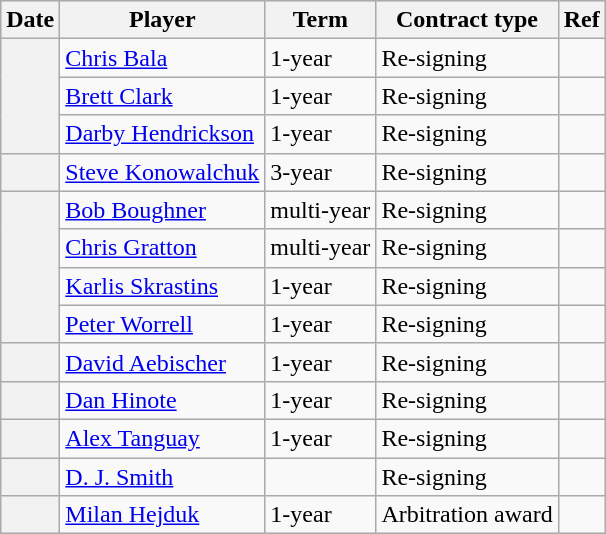<table class="wikitable plainrowheaders">
<tr style="background:#ddd; text-align:center;">
<th>Date</th>
<th>Player</th>
<th>Term</th>
<th>Contract type</th>
<th>Ref</th>
</tr>
<tr>
<th scope="row" rowspan=3></th>
<td><a href='#'>Chris Bala</a></td>
<td>1-year</td>
<td>Re-signing</td>
<td></td>
</tr>
<tr>
<td><a href='#'>Brett Clark</a></td>
<td>1-year</td>
<td>Re-signing</td>
<td></td>
</tr>
<tr>
<td><a href='#'>Darby Hendrickson</a></td>
<td>1-year</td>
<td>Re-signing</td>
<td></td>
</tr>
<tr>
<th scope="row"></th>
<td><a href='#'>Steve Konowalchuk</a></td>
<td>3-year</td>
<td>Re-signing</td>
<td></td>
</tr>
<tr>
<th scope="row" rowspan=4></th>
<td><a href='#'>Bob Boughner</a></td>
<td>multi-year</td>
<td>Re-signing</td>
<td></td>
</tr>
<tr>
<td><a href='#'>Chris Gratton</a></td>
<td>multi-year</td>
<td>Re-signing</td>
<td></td>
</tr>
<tr>
<td><a href='#'>Karlis Skrastins</a></td>
<td>1-year</td>
<td>Re-signing</td>
<td></td>
</tr>
<tr>
<td><a href='#'>Peter Worrell</a></td>
<td>1-year</td>
<td>Re-signing</td>
<td></td>
</tr>
<tr>
<th scope="row"></th>
<td><a href='#'>David Aebischer</a></td>
<td>1-year</td>
<td>Re-signing</td>
<td></td>
</tr>
<tr>
<th scope="row"></th>
<td><a href='#'>Dan Hinote</a></td>
<td>1-year</td>
<td>Re-signing</td>
<td></td>
</tr>
<tr>
<th scope="row"></th>
<td><a href='#'>Alex Tanguay</a></td>
<td>1-year</td>
<td>Re-signing</td>
<td></td>
</tr>
<tr>
<th scope="row"></th>
<td><a href='#'>D. J. Smith</a></td>
<td></td>
<td>Re-signing</td>
<td></td>
</tr>
<tr>
<th scope="row"></th>
<td><a href='#'>Milan Hejduk</a></td>
<td>1-year</td>
<td>Arbitration award</td>
<td></td>
</tr>
</table>
